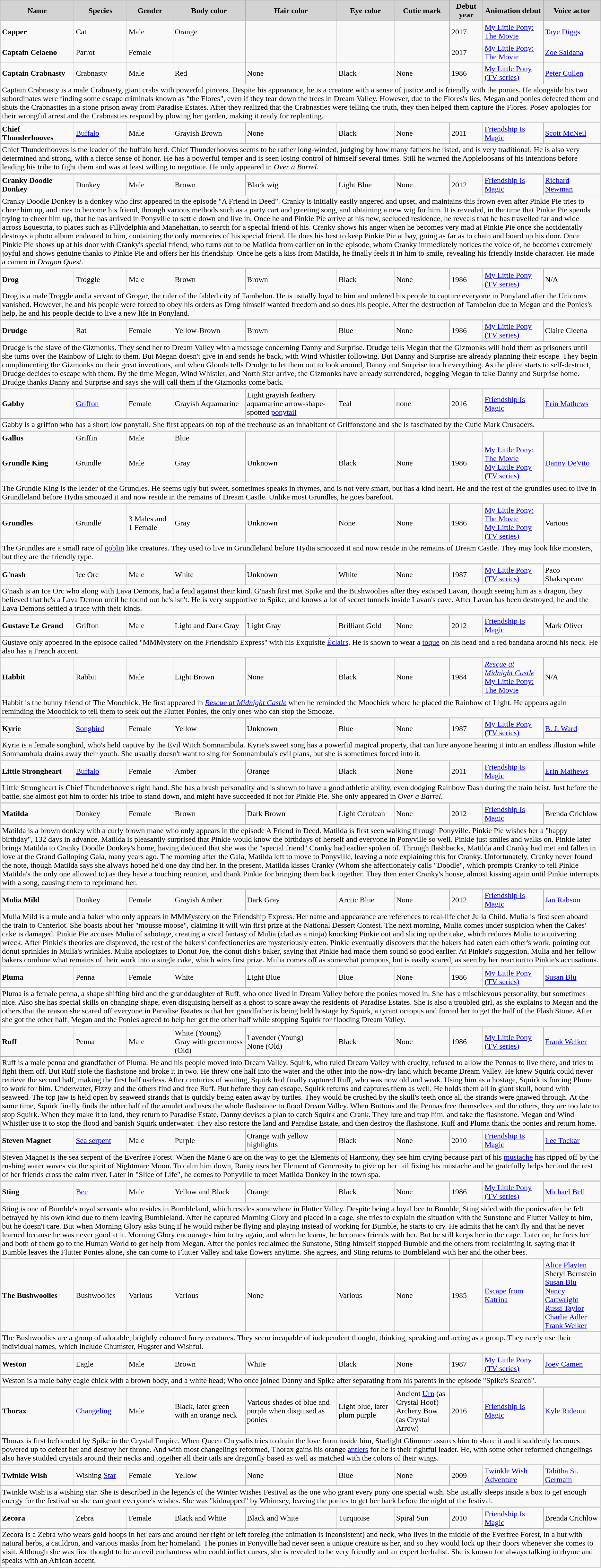<table class="wikitable mw-collapsible mw-collapsed sortable" style= cellpadding="10" "background: #D3D3D3;">
<tr>
<th style="background:#D3D3D3;">Name</th>
<th style="background:#D3D3D3;">Species</th>
<th style="background:#D3D3D3;">Gender</th>
<th style="background:#D3D3D3;">Body color</th>
<th style="background:#D3D3D3;">Hair color</th>
<th style="background:#D3D3D3;">Eye color</th>
<th style="background:#D3D3D3;">Cutie mark</th>
<th style="background:#D3D3D3;">Debut year</th>
<th style="background:#D3D3D3;">Animation debut</th>
<th style="background:#D3D3D3;">Voice actor</th>
</tr>
<tr>
<td><strong>Capper</strong></td>
<td>Cat</td>
<td>Male</td>
<td>Orange</td>
<td></td>
<td></td>
<td></td>
<td>2017</td>
<td><a href='#'>My Little Pony: The Movie</a></td>
<td><a href='#'>Taye Diggs</a></td>
</tr>
<tr>
<td><strong>Captain Celaeno</strong></td>
<td>Parrot</td>
<td>Female</td>
<td></td>
<td></td>
<td></td>
<td></td>
<td>2017</td>
<td><a href='#'>My Little Pony: The Movie</a></td>
<td><a href='#'>Zoe Saldana</a></td>
</tr>
<tr>
<td><strong>Captain Crabnasty</strong></td>
<td>Crabnasty</td>
<td>Male</td>
<td>Red</td>
<td>None</td>
<td>Black</td>
<td>None</td>
<td>1986</td>
<td><a href='#'>My Little Pony (TV series)</a></td>
<td><a href='#'>Peter Cullen</a></td>
</tr>
<tr>
<td style="border-bottom: 3px solid #D3D3D3;" colspan="14">Captain Crabnasty is a male Crabnasty, giant crabs with powerful pincers. Despite his appearance, he is a creature with a sense of justice and is friendly with the ponies. He alongside his two subordinates were finding some escape criminals known as "the Flores", even if they tear down the trees in Dream Valley. However, due to the Flores's lies, Megan and ponies defeated them and shuts the Crabnasties in a stone prison away from Paradise Estates. After they realized that the Crabnasties were telling the truth, they then helped them capture the Flores. Posey apologies for their wrongful arrest and the Crabnasties respond by plowing her garden, making it ready for replanting.</td>
</tr>
<tr>
<td><strong>Chief Thunderhooves</strong></td>
<td><a href='#'>Buffalo</a></td>
<td>Male</td>
<td>Grayish Brown</td>
<td>None</td>
<td>Black</td>
<td>None</td>
<td>2011</td>
<td><a href='#'>Friendship Is Magic</a></td>
<td><a href='#'>Scott McNeil</a></td>
</tr>
<tr>
<td style="border-bottom: 3px solid #D3D3D3;" colspan="14">Chief Thunderhooves is the leader of the buffalo herd. Chief Thunderhooves seems to be rather long-winded, judging by how many fathers he listed, and is very traditional. He is also very determined and strong, with a fierce sense of honor. He has a powerful temper and is seen losing control of himself several times. Still he warned the Appleloosans of his intentions before leading his tribe to fight them and was at least willing to negotiate. He only appeared in <em>Over a Barrel</em>.</td>
</tr>
<tr>
<td><strong>Cranky Doodle Donkey</strong></td>
<td>Donkey</td>
<td>Male</td>
<td>Brown</td>
<td>Black wig</td>
<td>Light Blue</td>
<td>None</td>
<td>2012</td>
<td><a href='#'>Friendship Is Magic</a></td>
<td><a href='#'>Richard Newman</a></td>
</tr>
<tr>
<td style="border-bottom: 3px solid #D3D3D3;" colspan="14">Cranky Doodle Donkey is a donkey who first appeared in the episode "A Friend in Deed". Cranky is initially easily angered and upset, and maintains this frown even after Pinkie Pie tries to cheer him up, and tries to become his friend, through various methods such as a party cart and greeting song, and obtaining a new wig for him. It is revealed, in the time that Pinkie Pie spends trying to cheer him up, that he has arrived in Ponyville to settle down and live in. Once he and Pinkie Pie arrive at his new, secluded residence, he reveals that he has travelled far and wide across Equestria, to places such as Fillydelphia and Manehattan, to search for a special friend of his. Cranky shows his anger when he becomes very mad at Pinkie Pie once she accidentally destroys a photo album endeared to him, containing the only memories of his special friend. He does his best to keep Pinkie Pie at bay, going as far as to chain and board up his door. Once Pinkie Pie shows up at his door with Cranky's special friend, who turns out to be Matilda from earlier on in the episode, whom Cranky immediately notices the voice of, he becomes extremely joyful and shows genuine thanks to Pinkie Pie and offers her his friendship. Once he gets a kiss from Matilda, he finally feels it in him to smile, revealing his friendly inside character. He made a cameo in <em>Dragon Quest</em>.</td>
</tr>
<tr>
<td><strong>Drog</strong></td>
<td>Troggle</td>
<td>Male</td>
<td>Brown</td>
<td>Brown</td>
<td>Black</td>
<td>None</td>
<td>1986</td>
<td><a href='#'>My Little Pony (TV series)</a></td>
<td>N/A</td>
</tr>
<tr>
<td style="border-bottom: 3px solid #D3D3D3;" colspan="14">Drog is a male Troggle and a servant of Grogar, the ruler of the fabled city of Tambelon. He is usually loyal to him and ordered his people to capture everyone in Ponyland after the Unicorns vanished. However, he and his people were forced to obey his orders as Drog himself wanted freedom and so does his people. After the destruction of Tambelon due to Megan and the Ponies's help, he and his people decide to live a new life in Ponyland.</td>
</tr>
<tr>
<td><strong>Drudge</strong></td>
<td>Rat</td>
<td>Female</td>
<td>Yellow-Brown</td>
<td>Brown</td>
<td>Blue</td>
<td>None</td>
<td>1986</td>
<td><a href='#'>My Little Pony (TV series)</a></td>
<td>Claire Cleena</td>
</tr>
<tr>
<td style="border-bottom: 3px solid #D3D3D3;" colspan="14">Drudge is the slave of the Gizmonks. They send her to Dream Valley with a message concerning Danny and Surprise. Drudge tells Megan that the Gizmonks will hold them as prisoners until she turns over the Rainbow of Light to them. But Megan doesn't give in and sends he back, with Wind Whistler following. But Danny and Surprise are already planning their escape. They begin complimenting the Gizmonks on their great inventions, and when Glouda tells Drudge to let them out to look around, Danny and Surprise touch everything. As the place starts to self-destruct, Drudge decides to escape with them. By the time Megan, Wind Whistler, and North Star arrive, the Gizmonks have already surrendered, begging Megan to take Danny and Surprise home. Drudge thanks Danny and Surprise and says she will call them if the Gizmonks come back.</td>
</tr>
<tr>
<td><strong>Gabby</strong></td>
<td><a href='#'>Griffon</a></td>
<td>Female</td>
<td>Grayish Aquamarine</td>
<td>Light grayish feathery aquamarine arrow-shape-spotted <a href='#'>ponytail</a></td>
<td>Teal</td>
<td>none</td>
<td>2016</td>
<td><a href='#'>Friendship Is Magic</a></td>
<td><a href='#'>Erin Mathews</a></td>
</tr>
<tr>
<td style="border-bottom: 3px solid #D3D3D3;" colspan="14">Gabby is a griffon who has a short low ponytail. She first appears on top of the treehouse as an inhabitant of Griffonstone and she is fascinated by the Cutie Mark Crusaders.</td>
</tr>
<tr>
<td><strong>Gallus</strong></td>
<td>Griffin</td>
<td>Male</td>
<td>Blue</td>
<td></td>
<td></td>
<td></td>
<td></td>
<td></td>
<td></td>
</tr>
<tr>
<td><strong>Grundle King</strong></td>
<td>Grundle</td>
<td>Male</td>
<td>Gray</td>
<td>Unknown</td>
<td>Black</td>
<td>None</td>
<td>1986</td>
<td><a href='#'>My Little Pony: The Movie</a><br><a href='#'>My Little Pony (TV series)</a></td>
<td><a href='#'>Danny DeVito</a></td>
</tr>
<tr>
<td style="border-bottom: 3px solid #D3D3D3;" colspan="14">The Grundle King is the leader of the Grundles. He seems ugly but sweet, sometimes speaks in rhymes, and is not very smart, but has a kind heart. He and the rest of the grundles used to live in Grundleland before Hydia smoozed it and now reside in the remains of Dream Castle. Unlike most Grundles, he goes barefoot.</td>
</tr>
<tr>
<td><strong>Grundles</strong></td>
<td>Grundle</td>
<td>3 Males and 1 Female</td>
<td>Gray</td>
<td>Unknown</td>
<td>None</td>
<td>None</td>
<td>1986</td>
<td><a href='#'>My Little Pony: The Movie</a><br><a href='#'>My Little Pony (TV series)</a></td>
<td>Various</td>
</tr>
<tr>
<td style="border-bottom: 3px solid #D3D3D3;" colspan="14">The Grundles are a small race of <a href='#'>goblin</a> like creatures. They used to live in Grundleland before Hydia smoozed it and now reside in the remains of Dream Castle. They may look like monsters, but they are the friendly type.</td>
</tr>
<tr>
<td><strong>G'nash</strong></td>
<td>Ice Orc</td>
<td>Male</td>
<td>White</td>
<td>Unknown</td>
<td>White</td>
<td>None</td>
<td>1987</td>
<td><a href='#'>My Little Pony (TV series)</a></td>
<td>Paco Shakespeare</td>
</tr>
<tr>
<td style="border-bottom: 3px solid #D3D3D3;" colspan="14">G'nash is an Ice Orc who along with Lava Demons, had a feud against their kind. G'nash first met Spike and the Bushwoolies after they escaped Lavan, though seeing him as a dragon, they believed that he's a Lava Demon until he found out he's isn't. He is very supportive to Spike, and knows a lot of secret tunnels inside Lavan's cave. After Lavan has been destroyed, he and the Lava Demons settled a truce with their kinds.</td>
</tr>
<tr>
<td><strong>Gustave Le Grand</strong></td>
<td>Griffon</td>
<td>Male</td>
<td>Light and Dark Gray</td>
<td>Light Gray</td>
<td>Brilliant Gold</td>
<td>None</td>
<td>2012</td>
<td><a href='#'>Friendship Is Magic</a></td>
<td>Mark Oliver</td>
</tr>
<tr>
<td style="border-bottom: 3px solid #D3D3D3;" colspan="13">Gustave only appeared in the episode called "MMMystery on the Friendship Express" with his Exquisite <a href='#'>Éclairs</a>. He is shown to wear a <a href='#'>toque</a> on his head and a red bandana around his neck. He also has a French accent.</td>
</tr>
<tr>
<td><strong>Habbit</strong></td>
<td>Rabbit</td>
<td>Male</td>
<td>Light Brown</td>
<td>None</td>
<td>Black</td>
<td>None</td>
<td>1984</td>
<td><em><a href='#'>Rescue at Midnight Castle</a></em><br><a href='#'>My Little Pony: The Movie</a></td>
<td>N/A</td>
</tr>
<tr>
<td style="border-bottom: 3px solid #D3D3D3;" colspan="13">Habbit is the bunny friend of The Moochick. He first appeared in <em><a href='#'>Rescue at Midnight Castle</a></em> when he reminded the Moochick where he placed the Rainbow of Light. He appears again reminding the Moochick to tell them to seek out the Flutter Ponies, the only ones who can stop the Smooze.</td>
</tr>
<tr>
<td><strong>Kyrie</strong></td>
<td><a href='#'>Songbird</a></td>
<td>Female</td>
<td>Yellow</td>
<td>Unknown</td>
<td>Blue</td>
<td>None</td>
<td>1987</td>
<td><a href='#'>My Little Pony (TV series)</a></td>
<td><a href='#'>B. J. Ward</a></td>
</tr>
<tr>
<td style="border-bottom: 3px solid #D3D3D3;" colspan="14">Kyrie is a female songbird, who's held captive by the Evil Witch Somnambula. Kyrie's sweet song has a powerful magical property, that can lure anyone hearing it into an endless illusion while Somnambula drains away their youth. She usually doesn't want to sing for Somnambula's evil plans, but she is sometimes forced into it.</td>
</tr>
<tr>
<td><strong>Little Strongheart</strong></td>
<td><a href='#'>Buffalo</a></td>
<td>Female</td>
<td>Amber</td>
<td>Orange</td>
<td>Black</td>
<td>None</td>
<td>2011</td>
<td><a href='#'>Friendship Is Magic</a></td>
<td><a href='#'>Erin Mathews</a></td>
</tr>
<tr>
<td style="border-bottom: 3px solid #D3D3D3;" colspan="14">Little Strongheart is Chief Thunderhoove's right hand. She has a brash personality and is shown to have a good athletic ability, even dodging Rainbow Dash during the train heist. Just before the battle, she almost got him to order his tribe to stand down, and might have succeeded if not for Pinkie Pie. She only appeared in <em>Over a Barrel</em>.</td>
</tr>
<tr>
<td><strong>Matilda</strong></td>
<td>Donkey</td>
<td>Female</td>
<td>Brown</td>
<td>Dark Brown</td>
<td>Light Cerulean</td>
<td>None</td>
<td>2012</td>
<td><a href='#'>Friendship Is Magic</a></td>
<td>Brenda Crichlow</td>
</tr>
<tr>
<td style="border-bottom: 3px solid #D3D3D3;" colspan="14">Matilda is a brown donkey with a curly brown mane who only appears in the episode A Friend in Deed. Matilda is first seen walking through Ponyville. Pinkie Pie wishes her a "happy birthday", 132 days in advance. Matilda is pleasantly surprised that Pinkie would know the birthdays of herself and everyone in Ponyville so well. Pinkie just smiles and walks on. Pinkie later brings Matilda to Cranky Doodle Donkey's home, having deduced that she was the "special friend" Cranky had earlier spoken of. Through flashbacks, Matilda and Cranky had met and fallen in love at the Grand Galloping Gala, many years ago. The morning after the Gala, Matilda left to move to Ponyville, leaving a note explaining this for Cranky. Unfortunately, Cranky never found the note, though Matilda says she always hoped he'd one day find her. In the present, Matilda kisses Cranky (Whom she affectionately calls "Doodle", which prompts Cranky to tell Pinkie Matilda's the only one allowed to) as they have a touching reunion, and thank Pinkie for bringing them back together. They then enter Cranky's house, almost kissing again until Pinkie interrupts with a song, causing them to reprimand her.</td>
</tr>
<tr>
<td><strong>Mulia Mild</strong></td>
<td>Donkey</td>
<td>Female</td>
<td>Grayish Amber</td>
<td>Dark Gray</td>
<td>Arctic Blue</td>
<td>None</td>
<td>2012</td>
<td><a href='#'>Friendship Is Magic</a></td>
<td><a href='#'>Jan Rabson</a></td>
</tr>
<tr>
<td style="border-bottom: 3px solid #D3D3D3;" colspan="14">Mulia Mild is a mule and a baker who only appears in MMMystery on the Friendship Express. Her name and appearance are references to real-life chef Julia Child. Mulia is first seen aboard the train to Canterlot. She boasts about her "mousse moose", claiming it will win first prize at the National Dessert Contest. The next morning, Mulia comes under suspicion when the Cakes' cake is damaged. Pinkie Pie accuses Mulia of sabotage, creating a vivid fantasy of Mulia (clad as a ninja) knocking Pinkie out and slicing up the cake, which reduces Mulia to a quivering wreck. After Pinkie's theories are disproved, the rest of the bakers' confectioneries are mysteriously eaten. Pinkie eventually discovers that the bakers had eaten each other's work, pointing out donut sprinkles in Mulia's wrinkles. Mulia apologizes to Donut Joe, the donut dish's baker, saying that Pinkie had made them sound so good earlier. At Pinkie's suggestion, Mulia and her fellow bakers combine what remains of their work into a single cake, which wins first prize. Mulia comes off as somewhat pompous, but is easily scared, as seen by her reaction to Pinkie's accusations.</td>
</tr>
<tr>
<td><strong>Pluma</strong></td>
<td>Penna</td>
<td>Female</td>
<td>White</td>
<td>Light Blue</td>
<td>Blue</td>
<td>None</td>
<td>1986</td>
<td><a href='#'>My Little Pony (TV series)</a></td>
<td><a href='#'>Susan Blu</a></td>
</tr>
<tr>
<td style="border-bottom: 3px solid #D3D3D3;" colspan="14">Pluma is a female penna, a shape shifting bird and the granddaughter of Ruff, who once lived in Dream Valley before the ponies moved in. She has a mischievous personality, but sometimes nice. Also she has special skills on changing shape, even disguising herself as a ghost to scare away the residents of Paradise Estates. She is also a troubled girl, as she explains to Megan and the others that the reason she scared off everyone in Paradise Estates is that her grandfather is being held hostage by Squirk, a tyrant octopus and forced her to get the half of the Flash Stone. After she got the other half, Megan and the Ponies agreed to help her get the other half while stopping Squirk for flooding Dream Valley.</td>
</tr>
<tr>
<td><strong>Ruff</strong></td>
<td>Penna</td>
<td>Male</td>
<td>White (Young)<br>Gray with green moss (Old)</td>
<td>Lavender (Young)<br>None (Old)</td>
<td>Black</td>
<td>None</td>
<td>1986</td>
<td><a href='#'>My Little Pony (TV series)</a></td>
<td><a href='#'>Frank Welker</a></td>
</tr>
<tr>
<td style="border-bottom: 3px solid #D3D3D3;" colspan="14">Ruff is a male penna and grandfather of Pluma. He and his people moved into Dream Valley. Squirk, who ruled Dream Valley with cruelty, refused to allow the Pennas to live there, and tries to fight them off. But Ruff stole the flashstone and broke it in two. He threw one half into the water and the other into the now-dry land which became Dream Valley. He knew Squirk could never retrieve the second half, making the first half useless. After centuries of waiting, Squirk had finally captured Ruff, who was now old and weak. Using him as a hostage, Squirk is forcing Pluma to work for him. Underwater, Fizzy and the others find and free Ruff. But before they can escape, Squirk returns and captures them as well. He holds them all in giant skull, bound with seaweed. The top jaw is held open by seaweed strands that is quickly being eaten away by turtles. They would be crushed by the skull's teeth once all the strands were gnawed through. At the same time, Squirk finally finds the other half of the amulet and uses the whole flashstone to flood Dream Valley. When Buttons and the Pennas free themselves and the others, they are too late to stop Squirk. When they make it to land, they return to Paradise Estate, Danny devises a plan to catch Squirk and Crank. They lure and trap him, and take the flashstone. Megan and Wind Whistler use it to stop the flood and banish Squirk underwater. They also restore the land and Paradise Estate, and then destroy the flashstone. Ruff and Pluma thank the ponies and return home.</td>
</tr>
<tr>
<td><strong>Steven Magnet</strong></td>
<td><a href='#'>Sea serpent</a></td>
<td>Male</td>
<td>Purple</td>
<td>Orange with yellow highlights</td>
<td>Black</td>
<td>None</td>
<td>2010</td>
<td><a href='#'>Friendship Is Magic</a></td>
<td><a href='#'>Lee Tockar</a></td>
</tr>
<tr>
<td style="border-bottom: 3px solid #D3D3D3;" colspan="14">Steven Magnet is the sea serpent of the Everfree Forest. When the Mane 6 are on the way to get the Elements of Harmony, they see him crying because part of his <a href='#'>mustache</a> has ripped off by the rushing water waves via the spirit of Nightmare Moon. To calm him down, Rarity uses her Element of Generosity to give up her tail fixing his mustache and he gratefully helps her and the rest of her friends cross the calm river. Later in "Slice of Life", he comes to Ponyville to meet Matilda Donkey in the town spa.</td>
</tr>
<tr>
<td><strong>Sting</strong></td>
<td><a href='#'>Bee</a></td>
<td>Male</td>
<td>Yellow and Black</td>
<td>Orange</td>
<td>Black</td>
<td>None</td>
<td>1986</td>
<td><a href='#'>My Little Pony (TV series)</a></td>
<td><a href='#'>Michael Bell</a></td>
</tr>
<tr>
<td style="border-bottom: 3px solid #D3D3D3;" colspan="14">Sting is one of Bumble's royal servants who resides in Bumbleland, which resides somewhere in Flutter Valley. Despite being a loyal bee to Bumble, Sting sided with the ponies after he felt betrayed by his own kind due to them leaving Bumbleland. After he captured Morning Glory and placed in a cage, she tries to explain the situation with the Sunstone and Flutter Valley to him, but he doesn't care. But when Morning Glory asks Sting if he would rather be flying and playing instead of working for Bumble, he starts to cry. He admits that he can't fly and that he never learned because he was never good at it. Morning Glory encourages him to try again, and when he learns, he becomes friends with her. But he still keeps her in the cage. Later on, he frees her and both of them go to the Human World to get help from Megan. After the ponies reclaimed the Sunstone, Sting himself stopped Bumble and the others from reclaiming it, saying that if Bumble leaves the Flutter Ponies alone, she can come to Flutter Valley and take flowers anytime. She agrees, and Sting returns to Bumbleland with her and the other bees.</td>
</tr>
<tr>
<td><strong>The Bushwoolies</strong></td>
<td>Bushwoolies</td>
<td>Various</td>
<td>Various</td>
<td>None</td>
<td>Various</td>
<td>None</td>
<td>1985</td>
<td><a href='#'>Escape from Katrina</a></td>
<td><a href='#'>Alice Playten</a><br>Sheryl Bernstein<br><a href='#'>Susan Blu</a><br><a href='#'>Nancy Cartwright</a><br><a href='#'>Russi Taylor</a><br><a href='#'>Charlie Adler</a><br><a href='#'>Frank Welker</a></td>
</tr>
<tr>
<td style="border-bottom: 3px solid #D3D3D3;" colspan="14">The Bushwoolies are a group of adorable, brightly coloured furry creatures. They seem incapable of independent thought, thinking, speaking and acting as a group. They rarely use their individual names, which include Chumster, Hugster and Wishful.</td>
</tr>
<tr>
<td><strong>Weston</strong></td>
<td>Eagle</td>
<td>Male</td>
<td>Brown</td>
<td>White</td>
<td>Black</td>
<td>None</td>
<td>1987</td>
<td><a href='#'>My Little Pony (TV series)</a></td>
<td><a href='#'>Joey Camen</a></td>
</tr>
<tr>
<td style="border-bottom: 3px solid #D3D3D3;" colspan="14">Weston is a male baby eagle chick with a brown body, and a white head; Who once joined Danny and Spike after separating from his parents in the episode "Spike's Search".</td>
</tr>
<tr>
<td><strong>Thorax</strong></td>
<td><a href='#'>Changeling</a></td>
<td>Male</td>
<td>Black, later green with an orange neck</td>
<td>Various shades of blue and purple when disguised as ponies</td>
<td>Light blue, later plum purple</td>
<td>Ancient <a href='#'>Urn</a> (as Crystal Hoof)<br>Archery Bow (as Crystal Arrow)</td>
<td>2016</td>
<td><a href='#'>Friendship Is Magic</a></td>
<td><a href='#'>Kyle Rideout</a></td>
</tr>
<tr>
<td style="border-bottom: 3px solid #D3D3D3;" colspan="14">Thorax is first befriended by Spike in the Crystal Empire. When Queen Chrysalis tries to drain the love from inside him, Starlight Glimmer assures him to share it and it suddenly becomes powered up to defeat her and destroy her throne. And with most changelings reformed, Thorax gains his orange <a href='#'>antlers</a> for he is their rightful leader. He, with some other reformed changelings also have studded crystals around their necks and together all their tails are dragonfly based as well as matched with the colors of their wings.</td>
</tr>
<tr>
<td><strong>Twinkle Wish</strong></td>
<td>Wishing <a href='#'>Star</a></td>
<td>Female</td>
<td>Yellow</td>
<td>None</td>
<td>Blue</td>
<td>None</td>
<td>2009</td>
<td><a href='#'>Twinkle Wish Adventure</a></td>
<td><a href='#'>Tabitha St. Germain</a></td>
</tr>
<tr>
<td style="border-bottom: 3px solid #D3D3D3;" colspan="14">Twinkle Wish is a wishing star. She is described in the legends of the Winter Wishes Festival as the one who grant every pony one special wish. She usually sleeps inside a box to get enough energy for the festival so she can grant everyone's wishes. She was "kidnapped" by Whimsey, leaving the ponies to get her back before the night of the festival.</td>
</tr>
<tr>
<td><strong>Zecora</strong></td>
<td>Zebra</td>
<td>Female</td>
<td>Black and White</td>
<td>Black and White</td>
<td>Turquoise</td>
<td>Spiral Sun</td>
<td>2010</td>
<td><a href='#'>Friendship Is Magic</a></td>
<td>Brenda Crichlow</td>
</tr>
<tr>
<td style="border-bottom: 3px solid #D3D3D3;" colspan="14">Zecora is a Zebra who wears gold hoops in her ears and around her right or left foreleg (the animation is inconsistent) and neck, who lives in the middle of the Everfree Forest, in a hut with natural herbs, a cauldron, and various masks from her homeland. The ponies in Ponyville had never seen a unique creature as her, and so they would lock up their doors whenever she comes to visit. Although she was first thought to be an evil enchantress who could inflict curses, she is revealed to be very friendly and an expert herbalist. She is known for always talking in rhyme and speaks with an African accent.</td>
</tr>
</table>
